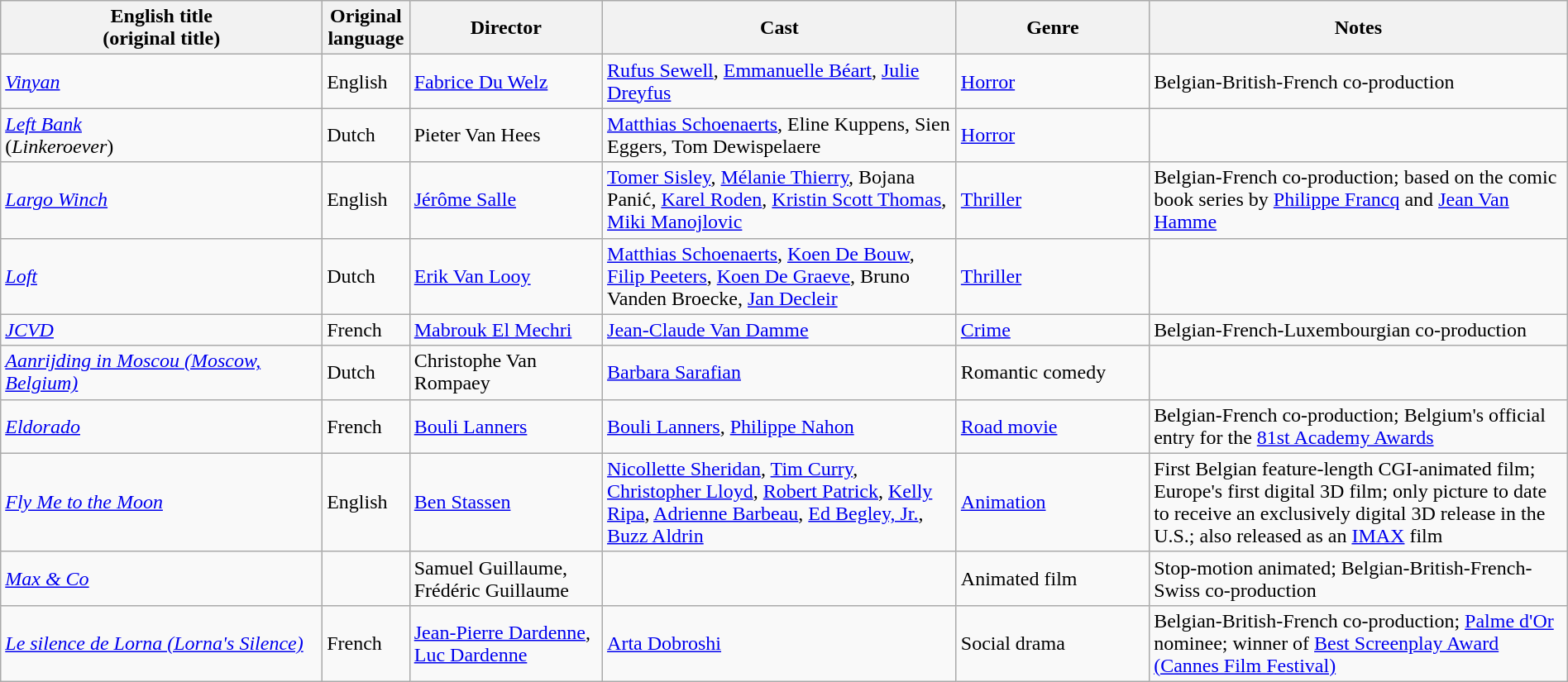<table class="wikitable" width= "100%">
<tr>
<th width=20%>English title <br> (original title)</th>
<th width=5%>Original language</th>
<th width=12%>Director</th>
<th width=22%>Cast</th>
<th width=12%>Genre</th>
<th width=26%>Notes</th>
</tr>
<tr>
<td><em><a href='#'>Vinyan</a></em></td>
<td>English</td>
<td><a href='#'>Fabrice Du Welz</a></td>
<td><a href='#'>Rufus Sewell</a>, <a href='#'>Emmanuelle Béart</a>, <a href='#'>Julie Dreyfus</a></td>
<td><a href='#'>Horror</a></td>
<td>Belgian-British-French co-production</td>
</tr>
<tr>
<td><em><a href='#'>Left Bank</a></em><br>(<em>Linkeroever</em>)</td>
<td>Dutch</td>
<td>Pieter Van Hees</td>
<td><a href='#'>Matthias Schoenaerts</a>, Eline Kuppens, Sien Eggers, Tom Dewispelaere</td>
<td><a href='#'>Horror</a></td>
<td></td>
</tr>
<tr>
<td><em><a href='#'>Largo Winch</a></em></td>
<td>English</td>
<td><a href='#'>Jérôme Salle</a></td>
<td><a href='#'>Tomer Sisley</a>, <a href='#'>Mélanie Thierry</a>, Bojana Panić, <a href='#'>Karel Roden</a>, <a href='#'>Kristin Scott Thomas</a>, <a href='#'>Miki Manojlovic</a></td>
<td><a href='#'>Thriller</a></td>
<td>Belgian-French co-production; based on the comic book series by <a href='#'>Philippe Francq</a> and <a href='#'>Jean Van Hamme</a></td>
</tr>
<tr>
<td><em><a href='#'>Loft</a></em></td>
<td>Dutch</td>
<td><a href='#'>Erik Van Looy</a></td>
<td><a href='#'>Matthias Schoenaerts</a>, <a href='#'>Koen De Bouw</a>, <a href='#'>Filip Peeters</a>, <a href='#'>Koen De Graeve</a>, Bruno Vanden Broecke, <a href='#'>Jan Decleir</a></td>
<td><a href='#'>Thriller</a></td>
<td></td>
</tr>
<tr>
<td><em><a href='#'>JCVD</a></em></td>
<td>French</td>
<td><a href='#'>Mabrouk El Mechri</a></td>
<td><a href='#'>Jean-Claude Van Damme</a></td>
<td><a href='#'>Crime</a></td>
<td>Belgian-French-Luxembourgian co-production</td>
</tr>
<tr>
<td><em><a href='#'>Aanrijding in Moscou (Moscow, Belgium)</a></em></td>
<td>Dutch</td>
<td>Christophe Van Rompaey</td>
<td><a href='#'>Barbara Sarafian</a></td>
<td>Romantic comedy</td>
<td></td>
</tr>
<tr>
<td><em><a href='#'>Eldorado</a></em></td>
<td>French</td>
<td><a href='#'>Bouli Lanners</a></td>
<td><a href='#'>Bouli Lanners</a>, <a href='#'>Philippe Nahon</a></td>
<td><a href='#'>Road movie</a></td>
<td>Belgian-French co-production; Belgium's official entry for the <a href='#'>81st Academy Awards</a></td>
</tr>
<tr>
<td><em><a href='#'>Fly Me to the Moon</a></em></td>
<td>English</td>
<td><a href='#'>Ben Stassen</a></td>
<td><a href='#'>Nicollette Sheridan</a>, <a href='#'>Tim Curry</a>, <a href='#'>Christopher Lloyd</a>, <a href='#'>Robert Patrick</a>, <a href='#'>Kelly Ripa</a>, <a href='#'>Adrienne Barbeau</a>, <a href='#'>Ed Begley, Jr.</a>, <a href='#'>Buzz Aldrin</a></td>
<td><a href='#'>Animation</a></td>
<td>First Belgian feature-length CGI-animated film; Europe's first digital 3D film; only picture to date to receive an exclusively digital 3D release in the U.S.; also released as an <a href='#'>IMAX</a> film</td>
</tr>
<tr>
<td><em><a href='#'>Max & Co</a></em></td>
<td></td>
<td>Samuel Guillaume, Frédéric Guillaume</td>
<td></td>
<td>Animated film</td>
<td>Stop-motion animated; Belgian-British-French-Swiss co-production</td>
</tr>
<tr>
<td><em><a href='#'>Le silence de Lorna (Lorna's Silence)</a></em></td>
<td>French</td>
<td><a href='#'>Jean-Pierre Dardenne</a>, <a href='#'>Luc Dardenne</a></td>
<td><a href='#'>Arta Dobroshi</a></td>
<td>Social drama</td>
<td>Belgian-British-French co-production; <a href='#'>Palme d'Or</a> nominee; winner of <a href='#'>Best Screenplay Award (Cannes Film Festival)</a></td>
</tr>
</table>
